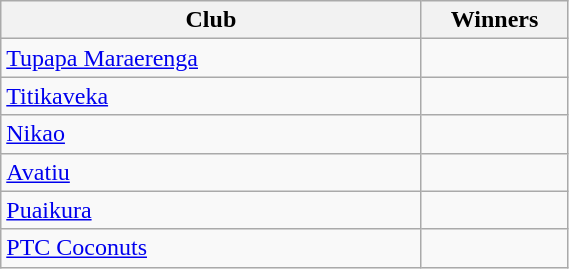<table class="wikitable sortable" style="width:30%;">
<tr>
<th style="width:40%;">Club</th>
<th style="width:10%;">Winners</th>
</tr>
<tr>
<td><a href='#'>Tupapa Maraerenga</a></td>
<td></td>
</tr>
<tr>
<td><a href='#'>Titikaveka</a></td>
<td></td>
</tr>
<tr>
<td><a href='#'>Nikao</a></td>
<td></td>
</tr>
<tr>
<td><a href='#'>Avatiu</a></td>
<td></td>
</tr>
<tr>
<td><a href='#'>Puaikura</a> </td>
<td></td>
</tr>
<tr>
<td><a href='#'>PTC Coconuts</a></td>
<td></td>
</tr>
</table>
